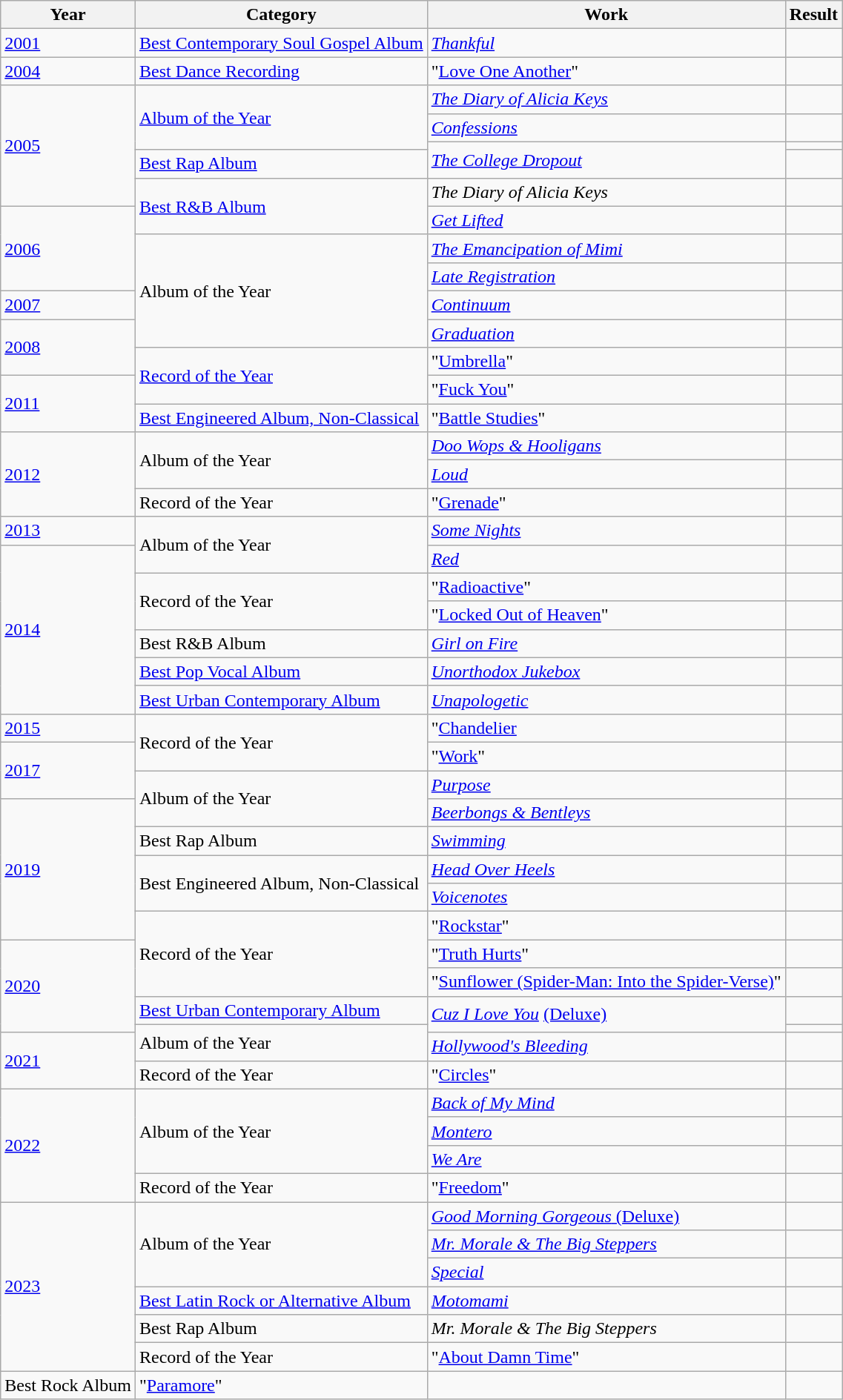<table class="wikitable">
<tr>
<th>Year</th>
<th>Category</th>
<th>Work</th>
<th>Result</th>
</tr>
<tr>
<td rowspan=1><a href='#'>2001</a></td>
<td><a href='#'>Best Contemporary Soul Gospel Album</a></td>
<td><em><a href='#'>Thankful</a></em></td>
<td></td>
</tr>
<tr>
<td rowspan=1><a href='#'>2004</a></td>
<td><a href='#'>Best Dance Recording</a></td>
<td>"<a href='#'>Love One Another</a>"</td>
<td></td>
</tr>
<tr>
<td rowspan=5><a href='#'>2005</a></td>
<td rowspan=3><a href='#'>Album of the Year</a></td>
<td><em><a href='#'>The Diary of Alicia Keys</a></em></td>
<td></td>
</tr>
<tr>
<td><em><a href='#'>Confessions</a></em></td>
<td></td>
</tr>
<tr>
<td rowspan=2><em><a href='#'>The College Dropout</a></em></td>
<td></td>
</tr>
<tr>
<td><a href='#'>Best Rap Album</a></td>
<td></td>
</tr>
<tr>
<td rowspan=2><a href='#'>Best R&B Album</a></td>
<td><em>The Diary of Alicia Keys</em></td>
<td></td>
</tr>
<tr>
<td rowspan=3><a href='#'>2006</a></td>
<td><em><a href='#'>Get Lifted</a></em></td>
<td></td>
</tr>
<tr>
<td rowspan=4>Album of the Year</td>
<td><em><a href='#'>The Emancipation of Mimi</a></em></td>
<td></td>
</tr>
<tr>
<td><em><a href='#'>Late Registration</a></em></td>
<td></td>
</tr>
<tr>
<td rowspan=1><a href='#'>2007</a></td>
<td><em><a href='#'>Continuum</a></em></td>
<td></td>
</tr>
<tr>
<td rowspan=2><a href='#'>2008</a></td>
<td><em><a href='#'>Graduation</a></em></td>
<td></td>
</tr>
<tr>
<td rowspan=2><a href='#'>Record of the Year</a></td>
<td>"<a href='#'>Umbrella</a>"</td>
<td></td>
</tr>
<tr>
<td rowspan=2><a href='#'>2011</a></td>
<td>"<a href='#'>Fuck You</a>"</td>
<td></td>
</tr>
<tr>
<td><a href='#'>Best Engineered Album, Non-Classical</a></td>
<td>"<a href='#'>Battle Studies</a>"</td>
<td></td>
</tr>
<tr>
<td rowspan=3><a href='#'>2012</a></td>
<td rowspan=2>Album of the Year</td>
<td><em><a href='#'>Doo Wops & Hooligans</a></em></td>
<td></td>
</tr>
<tr>
<td><em><a href='#'>Loud</a></em></td>
<td></td>
</tr>
<tr>
<td>Record of the Year</td>
<td>"<a href='#'>Grenade</a>"</td>
<td></td>
</tr>
<tr>
<td rowspan=1><a href='#'>2013</a></td>
<td rowspan=2>Album of the Year</td>
<td><em><a href='#'>Some Nights</a></em></td>
<td></td>
</tr>
<tr>
<td rowspan=6><a href='#'>2014</a></td>
<td><em><a href='#'>Red</a></em></td>
<td></td>
</tr>
<tr>
<td rowspan=2>Record of the Year</td>
<td>"<a href='#'>Radioactive</a>"</td>
<td></td>
</tr>
<tr>
<td>"<a href='#'>Locked Out of Heaven</a>"</td>
<td></td>
</tr>
<tr>
<td>Best R&B Album</td>
<td><em><a href='#'>Girl on Fire</a></em></td>
<td></td>
</tr>
<tr>
<td><a href='#'>Best Pop Vocal Album</a></td>
<td><em><a href='#'>Unorthodox Jukebox</a></em></td>
<td></td>
</tr>
<tr>
<td><a href='#'>Best Urban Contemporary Album</a></td>
<td><em><a href='#'>Unapologetic</a></em></td>
<td></td>
</tr>
<tr>
<td rowspan=1><a href='#'>2015</a></td>
<td rowspan=2>Record of the Year</td>
<td>"<a href='#'>Chandelier</a></td>
<td></td>
</tr>
<tr>
<td rowspan=2><a href='#'>2017</a></td>
<td>"<a href='#'>Work</a>"</td>
<td></td>
</tr>
<tr>
<td rowspan=2>Album of the Year</td>
<td><em><a href='#'>Purpose</a></em></td>
<td></td>
</tr>
<tr>
<td rowspan=5><a href='#'>2019</a></td>
<td><em><a href='#'>Beerbongs & Bentleys</a></em></td>
<td></td>
</tr>
<tr>
<td rowspan=1>Best Rap Album</td>
<td><em><a href='#'>Swimming</a></em></td>
<td></td>
</tr>
<tr>
<td rowspan=2>Best Engineered Album, Non-Classical</td>
<td><em><a href='#'>Head Over Heels</a></em></td>
<td></td>
</tr>
<tr>
<td><em><a href='#'>Voicenotes</a></em></td>
<td></td>
</tr>
<tr>
<td rowspan=3>Record of the Year</td>
<td>"<a href='#'>Rockstar</a>"</td>
<td></td>
</tr>
<tr>
<td rowspan="4"><a href='#'>2020</a></td>
<td>"<a href='#'>Truth Hurts</a>"</td>
<td></td>
</tr>
<tr>
<td>"<a href='#'>Sunflower (Spider-Man: Into the Spider-Verse)</a>"</td>
<td></td>
</tr>
<tr>
<td><a href='#'>Best Urban Contemporary Album</a></td>
<td rowspan="2"><em><a href='#'>Cuz I Love You</a></em> <a href='#'>(Deluxe)</a></td>
<td></td>
</tr>
<tr>
<td rowspan="2">Album of the Year</td>
<td></td>
</tr>
<tr>
<td rowspan="2"><a href='#'>2021</a></td>
<td><em><a href='#'>Hollywood's Bleeding</a></em></td>
<td></td>
</tr>
<tr>
<td>Record of the Year</td>
<td>"<a href='#'>Circles</a>"</td>
<td></td>
</tr>
<tr>
<td rowspan="4"><a href='#'>2022</a></td>
<td rowspan="3">Album of the Year</td>
<td><a href='#'><em>Back of My Mind</em></a></td>
<td></td>
</tr>
<tr>
<td><a href='#'><em>Montero</em></a></td>
<td></td>
</tr>
<tr>
<td><em><a href='#'>We Are</a></em></td>
<td></td>
</tr>
<tr>
<td>Record of the Year</td>
<td>"<a href='#'>Freedom</a>"</td>
<td></td>
</tr>
<tr>
<td rowspan="6"><a href='#'>2023</a></td>
<td rowspan="3">Album of the Year</td>
<td><a href='#'><em>Good Morning Gorgeous</em> (Deluxe)</a></td>
<td></td>
</tr>
<tr>
<td><a href='#'><em>Mr. Morale & The Big Steppers</em></a></td>
<td></td>
</tr>
<tr>
<td><a href='#'><em>Special</em></a></td>
<td></td>
</tr>
<tr>
<td><a href='#'>Best Latin Rock or Alternative Album</a></td>
<td><em><a href='#'>Motomami</a></em></td>
<td></td>
</tr>
<tr>
<td>Best Rap Album</td>
<td><em>Mr. Morale & The Big Steppers</em></td>
<td></td>
</tr>
<tr>
<td>Record of the Year</td>
<td>"<a href='#'>About Damn Time</a>"</td>
<td></td>
</tr>
<tr>
<td>Best Rock Album</td>
<td>"<a href='#'>Paramore</a>"</td>
<td></td>
</tr>
</table>
